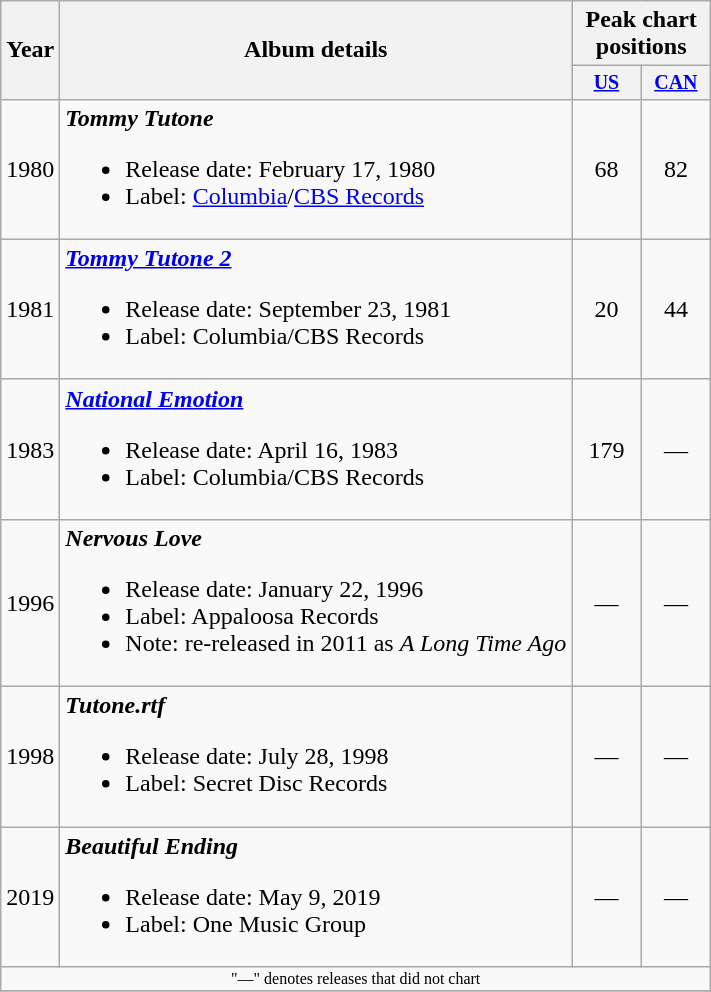<table class="wikitable" style="text-align:center;">
<tr>
<th rowspan="2">Year</th>
<th rowspan="2">Album details</th>
<th colspan="2">Peak chart<br>positions</th>
</tr>
<tr style="font-size:smaller;">
<th width="40"><a href='#'>US</a><br></th>
<th width="40"><a href='#'>CAN</a><br></th>
</tr>
<tr>
<td>1980</td>
<td align="left"><strong><em>Tommy Tutone</em></strong><br><ul><li>Release date: February 17, 1980</li><li>Label: <a href='#'>Columbia</a>/<a href='#'>CBS Records</a></li></ul></td>
<td>68</td>
<td>82</td>
</tr>
<tr>
<td>1981</td>
<td align="left"><strong><em><a href='#'>Tommy Tutone 2</a></em></strong><br><ul><li>Release date: September 23, 1981</li><li>Label: Columbia/CBS Records</li></ul></td>
<td>20</td>
<td>44</td>
</tr>
<tr>
<td>1983</td>
<td align="left"><strong><em><a href='#'>National Emotion</a></em></strong><br><ul><li>Release date: April 16, 1983</li><li>Label: Columbia/CBS Records</li></ul></td>
<td>179</td>
<td>—</td>
</tr>
<tr>
<td>1996</td>
<td align="left"><strong><em>Nervous Love</em></strong><br><ul><li>Release date: January 22, 1996</li><li>Label: Appaloosa Records</li><li>Note: re-released in 2011 as <em>A Long Time Ago</em></li></ul></td>
<td>—</td>
<td>—</td>
</tr>
<tr>
<td>1998</td>
<td align="left"><strong><em>Tutone.rtf</em></strong><br><ul><li>Release date: July 28, 1998</li><li>Label: Secret Disc Records</li></ul></td>
<td>—</td>
<td>—</td>
</tr>
<tr>
<td>2019</td>
<td align="left"><strong><em>Beautiful Ending</em></strong><br><ul><li>Release date: May 9, 2019</li><li>Label: One Music Group</li></ul></td>
<td>—</td>
<td>—</td>
</tr>
<tr>
<td colspan="10" style="font-size:8pt">"—" denotes releases that did not chart</td>
</tr>
<tr>
</tr>
</table>
